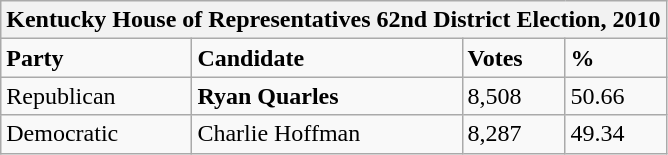<table class="wikitable">
<tr>
<th colspan="4">Kentucky House of Representatives 62nd District Election, 2010</th>
</tr>
<tr>
<td><strong>Party</strong></td>
<td><strong>Candidate</strong></td>
<td><strong>Votes</strong></td>
<td><strong>%</strong></td>
</tr>
<tr>
<td>Republican</td>
<td><strong>Ryan Quarles</strong></td>
<td>8,508</td>
<td>50.66</td>
</tr>
<tr>
<td>Democratic</td>
<td>Charlie Hoffman</td>
<td>8,287</td>
<td>49.34</td>
</tr>
</table>
